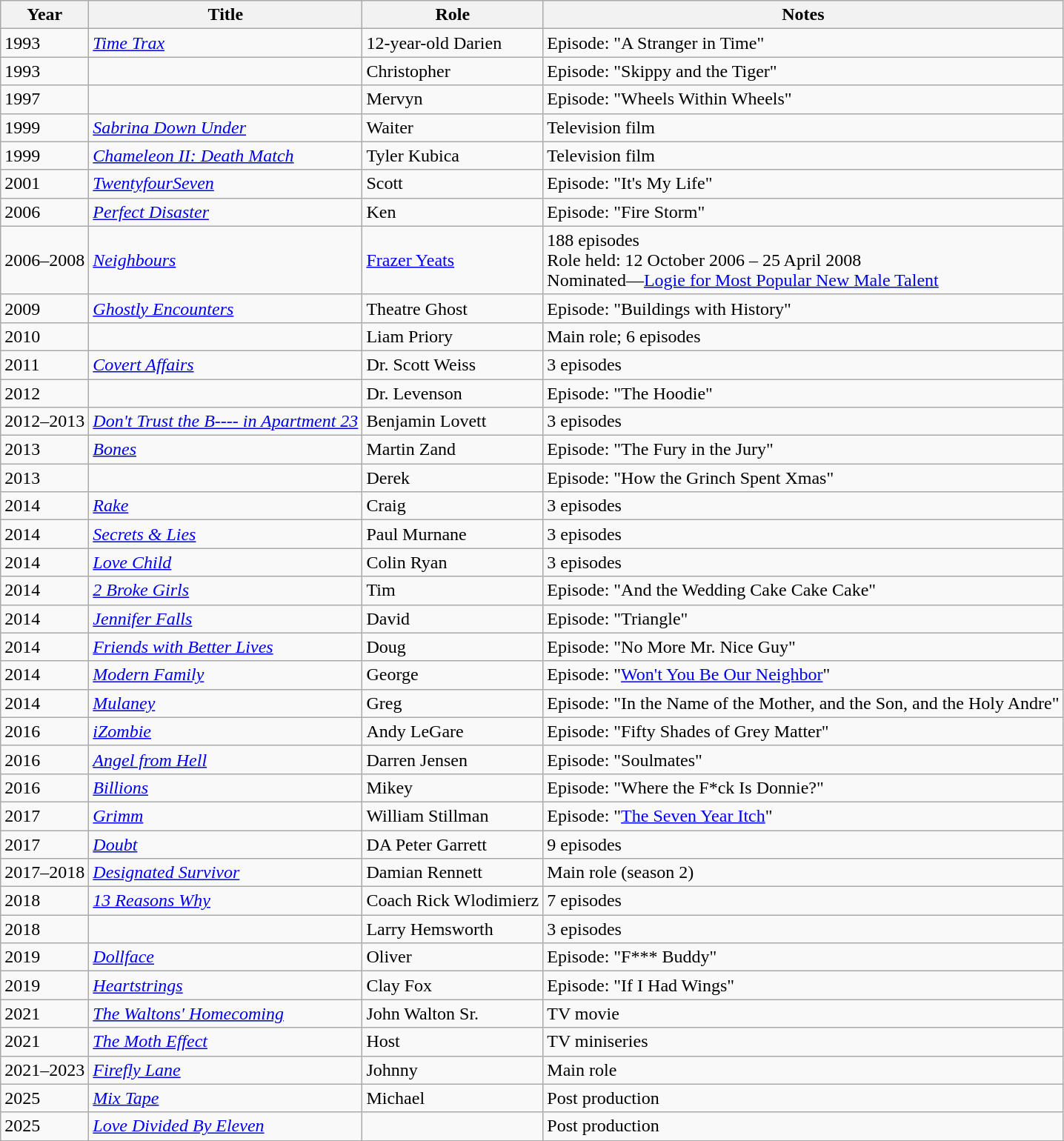<table class="wikitable sortable">
<tr>
<th>Year</th>
<th>Title</th>
<th>Role</th>
<th class="unsortable">Notes</th>
</tr>
<tr>
<td>1993</td>
<td><em><a href='#'>Time Trax</a></em></td>
<td>12-year-old Darien</td>
<td>Episode: "A Stranger in Time"</td>
</tr>
<tr>
<td>1993</td>
<td><em></em></td>
<td>Christopher</td>
<td>Episode: "Skippy and the Tiger"</td>
</tr>
<tr>
<td>1997</td>
<td><em></em></td>
<td>Mervyn</td>
<td>Episode: "Wheels Within Wheels"</td>
</tr>
<tr>
<td>1999</td>
<td><em><a href='#'>Sabrina Down Under</a></em></td>
<td>Waiter</td>
<td>Television film</td>
</tr>
<tr>
<td>1999</td>
<td><em><a href='#'>Chameleon II: Death Match</a></em></td>
<td>Tyler Kubica</td>
<td>Television film</td>
</tr>
<tr>
<td>2001</td>
<td><em><a href='#'>TwentyfourSeven</a></em></td>
<td>Scott</td>
<td>Episode: "It's My Life"</td>
</tr>
<tr>
<td>2006</td>
<td><em><a href='#'>Perfect Disaster</a></em></td>
<td>Ken</td>
<td>Episode: "Fire Storm"</td>
</tr>
<tr>
<td>2006–2008</td>
<td><em><a href='#'>Neighbours</a></em></td>
<td><a href='#'>Frazer Yeats</a></td>
<td>188 episodes<br>Role held: 12 October 2006 – 25 April 2008<br>Nominated—<a href='#'>Logie for Most Popular New Male Talent</a></td>
</tr>
<tr>
<td>2009</td>
<td><em><a href='#'>Ghostly Encounters</a></em></td>
<td>Theatre Ghost</td>
<td>Episode: "Buildings with History"</td>
</tr>
<tr>
<td>2010</td>
<td><em></em></td>
<td>Liam Priory</td>
<td>Main role; 6 episodes</td>
</tr>
<tr>
<td>2011</td>
<td><em><a href='#'>Covert Affairs</a></em></td>
<td>Dr. Scott Weiss</td>
<td>3 episodes</td>
</tr>
<tr>
<td>2012</td>
<td><em></em></td>
<td>Dr. Levenson</td>
<td>Episode: "The Hoodie"</td>
</tr>
<tr>
<td>2012–2013</td>
<td><em><a href='#'>Don't Trust the B---- in Apartment 23</a></em></td>
<td>Benjamin Lovett</td>
<td>3 episodes</td>
</tr>
<tr>
<td>2013</td>
<td><em><a href='#'>Bones</a></em></td>
<td>Martin Zand</td>
<td>Episode: "The Fury in the Jury"</td>
</tr>
<tr>
<td>2013</td>
<td><em></em></td>
<td>Derek</td>
<td>Episode: "How the Grinch Spent Xmas"</td>
</tr>
<tr>
<td>2014</td>
<td><em><a href='#'>Rake</a></em></td>
<td>Craig</td>
<td>3 episodes</td>
</tr>
<tr>
<td>2014</td>
<td><em><a href='#'>Secrets & Lies</a></em></td>
<td>Paul Murnane</td>
<td>3 episodes</td>
</tr>
<tr>
<td>2014</td>
<td><em><a href='#'>Love Child</a></em></td>
<td>Colin Ryan</td>
<td>3 episodes</td>
</tr>
<tr>
<td>2014</td>
<td><em><a href='#'>2 Broke Girls</a></em></td>
<td>Tim</td>
<td>Episode: "And the Wedding Cake Cake Cake"</td>
</tr>
<tr>
<td>2014</td>
<td><em><a href='#'>Jennifer Falls</a></em></td>
<td>David</td>
<td>Episode: "Triangle"</td>
</tr>
<tr>
<td>2014</td>
<td><em><a href='#'>Friends with Better Lives</a></em></td>
<td>Doug</td>
<td>Episode: "No More Mr. Nice Guy"</td>
</tr>
<tr>
<td>2014</td>
<td><em><a href='#'>Modern Family</a></em></td>
<td>George</td>
<td>Episode: "<a href='#'>Won't You Be Our Neighbor</a>"</td>
</tr>
<tr>
<td>2014</td>
<td><em><a href='#'>Mulaney</a></em></td>
<td>Greg</td>
<td>Episode: "In the Name of the Mother, and the Son, and the Holy Andre"</td>
</tr>
<tr>
<td>2016</td>
<td><em><a href='#'>iZombie</a></em></td>
<td>Andy LeGare</td>
<td>Episode: "Fifty Shades of Grey Matter"</td>
</tr>
<tr>
<td>2016</td>
<td><em><a href='#'>Angel from Hell</a></em></td>
<td>Darren Jensen</td>
<td>Episode: "Soulmates"</td>
</tr>
<tr>
<td>2016</td>
<td><em><a href='#'>Billions</a></em></td>
<td>Mikey</td>
<td>Episode: "Where the F*ck Is Donnie?"</td>
</tr>
<tr>
<td>2017</td>
<td><em><a href='#'>Grimm</a></em></td>
<td>William Stillman</td>
<td>Episode: "<a href='#'>The Seven Year Itch</a>"</td>
</tr>
<tr>
<td>2017</td>
<td><em><a href='#'>Doubt</a></em></td>
<td>DA Peter Garrett</td>
<td>9 episodes</td>
</tr>
<tr>
<td>2017–2018</td>
<td><em><a href='#'>Designated Survivor</a></em></td>
<td>Damian Rennett</td>
<td>Main role (season 2)</td>
</tr>
<tr>
<td>2018</td>
<td><em><a href='#'>13 Reasons Why</a></em></td>
<td>Coach Rick Wlodimierz</td>
<td>7 episodes</td>
</tr>
<tr>
<td>2018</td>
<td><em></em></td>
<td>Larry Hemsworth</td>
<td>3 episodes</td>
</tr>
<tr>
<td>2019</td>
<td><em><a href='#'>Dollface</a></em></td>
<td>Oliver</td>
<td>Episode: "F*** Buddy"</td>
</tr>
<tr>
<td>2019</td>
<td><em><a href='#'>Heartstrings</a></em></td>
<td>Clay Fox</td>
<td>Episode: "If I Had Wings"</td>
</tr>
<tr>
<td>2021</td>
<td><em><a href='#'>The Waltons' Homecoming</a></em></td>
<td>John Walton Sr.</td>
<td>TV movie</td>
</tr>
<tr>
<td>2021</td>
<td><em><a href='#'>The Moth Effect</a></em></td>
<td>Host</td>
<td>TV miniseries</td>
</tr>
<tr>
<td>2021–2023</td>
<td><em><a href='#'>Firefly Lane</a></em></td>
<td>Johnny</td>
<td>Main role</td>
</tr>
<tr>
<td>2025</td>
<td><em><a href='#'>Mix Tape</a></em></td>
<td>Michael</td>
<td>Post production</td>
</tr>
<tr>
<td>2025</td>
<td><em><a href='#'>Love Divided By Eleven</a></em></td>
<td></td>
<td>Post production</td>
</tr>
<tr>
</tr>
</table>
